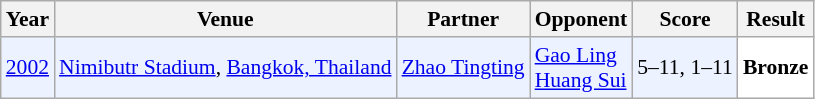<table class="sortable wikitable" style="font-size: 90%;">
<tr>
<th>Year</th>
<th>Venue</th>
<th>Partner</th>
<th>Opponent</th>
<th>Score</th>
<th>Result</th>
</tr>
<tr style="background:#ECF2FF">
<td align="center"><a href='#'>2002</a></td>
<td align="left"><a href='#'>Nimibutr Stadium</a>, <a href='#'>Bangkok, Thailand</a></td>
<td align="left"> <a href='#'>Zhao Tingting</a></td>
<td align="left"> <a href='#'>Gao Ling</a> <br>  <a href='#'>Huang Sui</a></td>
<td align="left">5–11, 1–11</td>
<td style="text-align:left; background:white"> <strong>Bronze</strong></td>
</tr>
</table>
